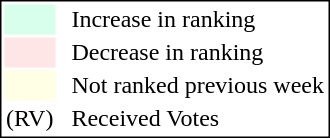<table style="border:1px solid black;">
<tr>
<td style="background:#D8FFEB; width:20px;"></td>
<td> </td>
<td>Increase in ranking</td>
</tr>
<tr>
<td style="background:#FFE6E6; width:20px;"></td>
<td> </td>
<td>Decrease in ranking</td>
</tr>
<tr>
<td style="background:#FFFFE6; width:20px;"></td>
<td> </td>
<td>Not ranked previous week</td>
</tr>
<tr>
<td>(RV)</td>
<td> </td>
<td>Received Votes</td>
</tr>
</table>
